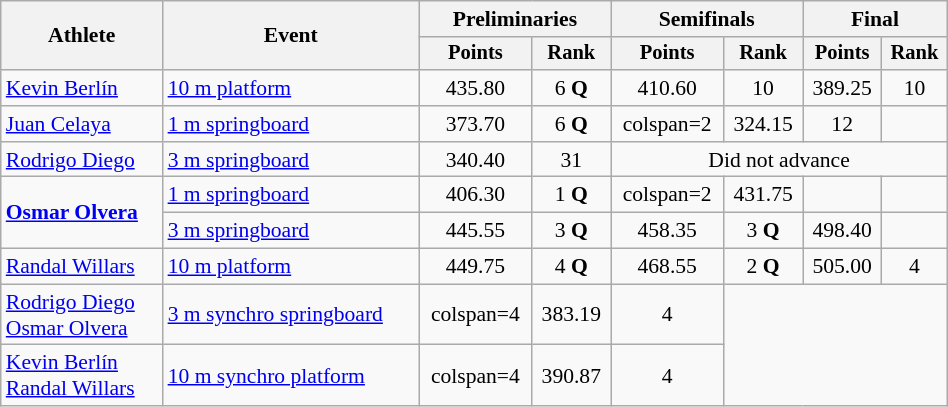<table class="wikitable" style="text-align:center; font-size:90%; width:50%;">
<tr>
<th rowspan=2>Athlete</th>
<th rowspan=2>Event</th>
<th colspan=2>Preliminaries</th>
<th colspan=2>Semifinals</th>
<th colspan=2>Final</th>
</tr>
<tr style="font-size:95%">
<th>Points</th>
<th>Rank</th>
<th>Points</th>
<th>Rank</th>
<th>Points</th>
<th>Rank</th>
</tr>
<tr>
<td align=left><a href='#'>Kevin Berlín</a></td>
<td align=left><a href='#'>10 m platform</a></td>
<td>435.80</td>
<td>6 <strong>Q</strong></td>
<td>410.60</td>
<td>10</td>
<td>389.25</td>
<td>10</td>
</tr>
<tr>
<td align=left><a href='#'>Juan Celaya</a></td>
<td align=left><a href='#'>1 m springboard</a></td>
<td>373.70</td>
<td>6 <strong>Q</strong></td>
<td>colspan=2 </td>
<td>324.15</td>
<td>12</td>
</tr>
<tr>
<td align=left><a href='#'>Rodrigo Diego</a></td>
<td align=left><a href='#'>3 m springboard</a></td>
<td>340.40</td>
<td>31</td>
<td colspan=4>Did not advance</td>
</tr>
<tr>
<td align=left rowspan=2><strong><a href='#'>Osmar Olvera</a></strong></td>
<td align=left><a href='#'>1 m springboard</a></td>
<td>406.30</td>
<td>1 <strong>Q</strong></td>
<td>colspan=2 </td>
<td>431.75</td>
<td></td>
</tr>
<tr>
<td align=left><a href='#'>3 m springboard</a></td>
<td>445.55</td>
<td>3 <strong>Q</strong></td>
<td>458.35</td>
<td>3 <strong>Q</strong></td>
<td>498.40</td>
<td></td>
</tr>
<tr>
<td align=left><a href='#'>Randal Willars</a></td>
<td align=left><a href='#'>10 m platform</a></td>
<td>449.75</td>
<td>4 <strong>Q</strong></td>
<td>468.55</td>
<td>2 <strong>Q</strong></td>
<td>505.00</td>
<td>4</td>
</tr>
<tr>
<td align=left><a href='#'>Rodrigo Diego</a><br> <a href='#'>Osmar Olvera</a></td>
<td align=left><a href='#'>3 m synchro springboard</a></td>
<td>colspan=4 </td>
<td>383.19</td>
<td>4</td>
</tr>
<tr>
<td align=left><a href='#'>Kevin Berlín</a><br> <a href='#'>Randal Willars</a></td>
<td align=left><a href='#'>10 m synchro platform</a></td>
<td>colspan=4 </td>
<td>390.87</td>
<td>4</td>
</tr>
</table>
